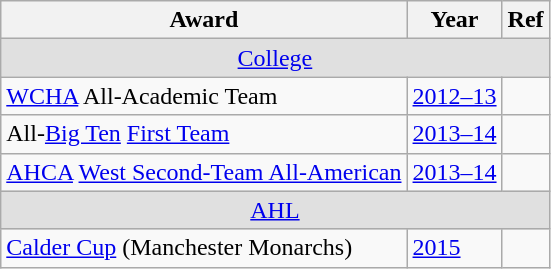<table class="wikitable">
<tr>
<th>Award</th>
<th>Year</th>
<th>Ref</th>
</tr>
<tr ALIGN="center" bgcolor="#e0e0e0">
<td colspan="3"><a href='#'>College</a></td>
</tr>
<tr>
<td><a href='#'>WCHA</a> All-Academic Team</td>
<td><a href='#'>2012–13</a></td>
<td></td>
</tr>
<tr>
<td>All-<a href='#'>Big Ten</a> <a href='#'>First Team</a></td>
<td><a href='#'>2013–14</a></td>
<td></td>
</tr>
<tr>
<td><a href='#'>AHCA</a> <a href='#'>West Second-Team All-American</a></td>
<td><a href='#'>2013–14</a></td>
<td></td>
</tr>
<tr ALIGN="center" bgcolor="#e0e0e0">
<td colspan="3"><a href='#'>AHL</a></td>
</tr>
<tr>
<td><a href='#'>Calder Cup</a> (Manchester Monarchs)</td>
<td><a href='#'>2015</a></td>
<td></td>
</tr>
</table>
